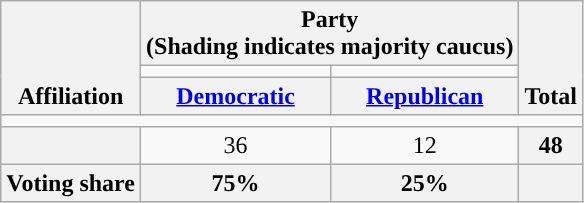<table class=wikitable style="text-align:center">
<tr style="vertical-align:bottom;">
<th rowspan=3>Affiliation</th>
<th colspan=2>Party <div>(Shading indicates majority caucus)</div></th>
<th rowspan=3>Total</th>
</tr>
<tr style="height:5px">
<td style="background-color:"></td>
<td style="background-color:"></td>
</tr>
<tr>
<th><a href='#'>Democratic</a></th>
<th><a href='#'>Republican</a></th>
</tr>
<tr>
<td colspan=5></td>
</tr>
<tr>
<th nowrap style="font-size:80%"></th>
<td>36</td>
<td>12</td>
<th>48</th>
</tr>
<tr>
<th>Voting share</th>
<th>75%</th>
<th>25%</th>
<th colspan=2></th>
</tr>
</table>
